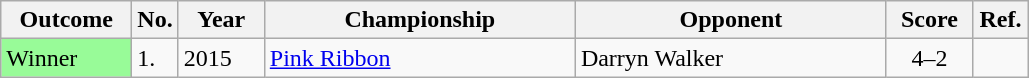<table class="wikitable sortable">
<tr>
<th scope="col" style="width:80px;">Outcome</th>
<th scope="col" style="width:20px;">No.</th>
<th scope="col" style="width:50px;">Year</th>
<th scope="col" style="width:200px;">Championship</th>
<th scope="col" style="width:200px;">Opponent</th>
<th scope="col" style="text-align:center; width:50px;">Score</th>
<th scope="col" style="width:30px;" class="unsortable">Ref.</th>
</tr>
<tr>
<td style="background:#98FB98">Winner</td>
<td>1.</td>
<td 2015 Pink Ribbon>2015</td>
<td><a href='#'>Pink Ribbon</a></td>
<td> Darryn Walker</td>
<td style="text-align:center;">4–2</td>
<td style="text-align:center;"></td>
</tr>
</table>
